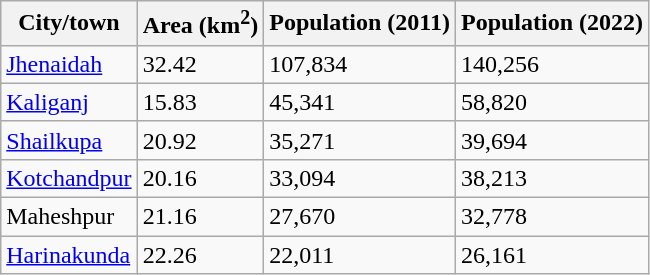<table class="wikitable">
<tr>
<th>City/town</th>
<th>Area (km<sup>2</sup>)</th>
<th>Population (2011)</th>
<th>Population (2022)</th>
</tr>
<tr>
<td><a href='#'>Jhenaidah</a></td>
<td>32.42</td>
<td>107,834</td>
<td>140,256</td>
</tr>
<tr>
<td><a href='#'>Kaliganj</a></td>
<td>15.83</td>
<td>45,341</td>
<td>58,820</td>
</tr>
<tr>
<td><a href='#'>Shailkupa</a></td>
<td>20.92</td>
<td>35,271</td>
<td>39,694</td>
</tr>
<tr>
<td><a href='#'>Kotchandpur</a></td>
<td>20.16</td>
<td>33,094</td>
<td>38,213</td>
</tr>
<tr>
<td>Maheshpur</td>
<td>21.16</td>
<td>27,670</td>
<td>32,778</td>
</tr>
<tr>
<td><a href='#'>Harinakunda</a></td>
<td>22.26</td>
<td>22,011</td>
<td>26,161</td>
</tr>
</table>
